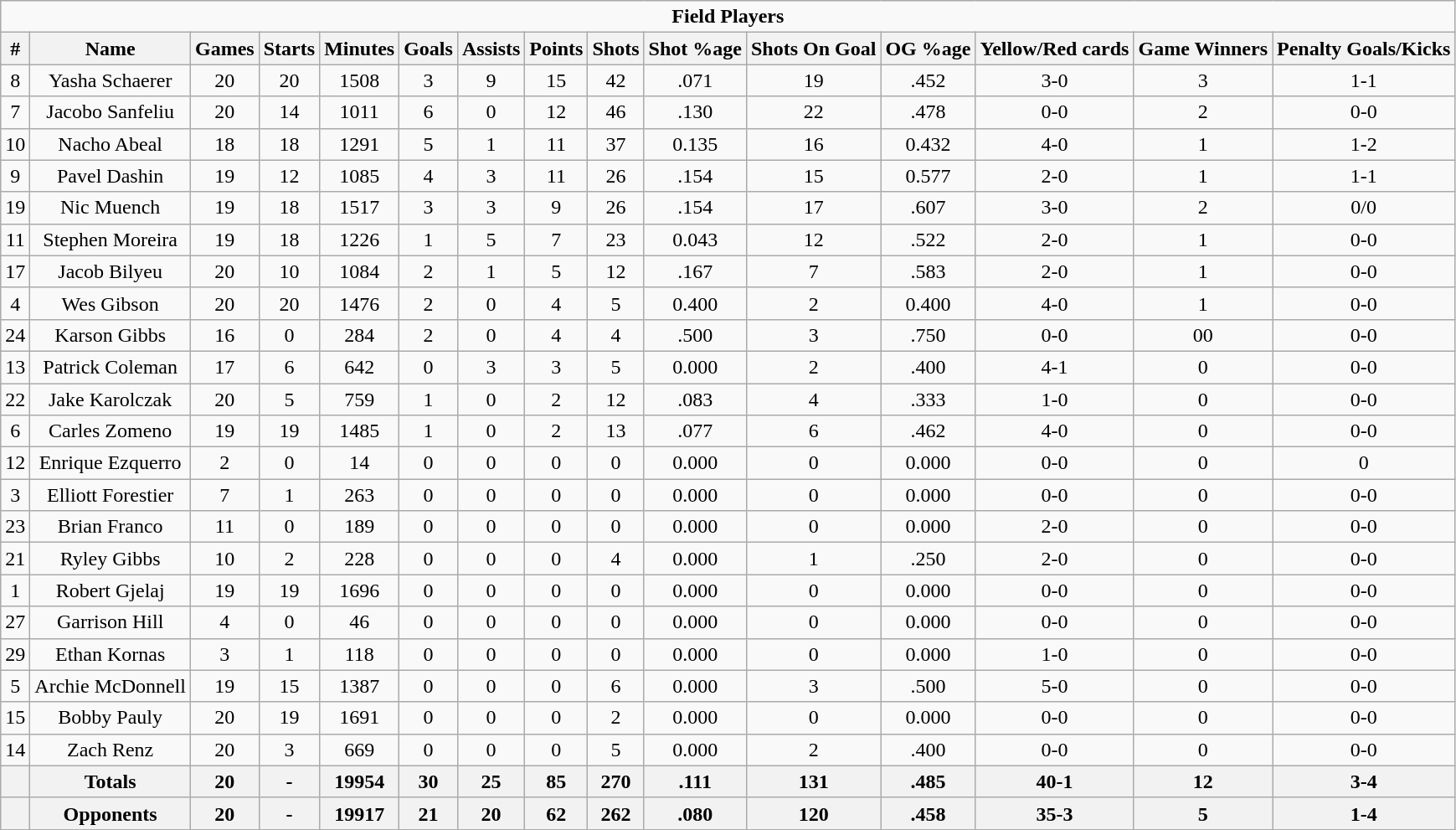<table class="wikitable sortable" style="text-align:center; text-width:90%;">
<tr>
<td colspan="15"><strong>Field Players</strong></td>
</tr>
<tr>
<th>#</th>
<th>Name</th>
<th>Games</th>
<th>Starts</th>
<th>Minutes</th>
<th>Goals</th>
<th>Assists</th>
<th>Points</th>
<th>Shots</th>
<th>Shot %age</th>
<th>Shots On Goal</th>
<th>OG %age</th>
<th>Yellow/Red cards</th>
<th>Game Winners</th>
<th>Penalty Goals/Kicks</th>
</tr>
<tr>
<td>8</td>
<td>Yasha Schaerer</td>
<td>20</td>
<td>20</td>
<td>1508</td>
<td>3</td>
<td>9</td>
<td>15</td>
<td>42</td>
<td>.071</td>
<td>19</td>
<td>.452</td>
<td>3-0</td>
<td>3</td>
<td>1-1</td>
</tr>
<tr>
<td>7</td>
<td>Jacobo Sanfeliu</td>
<td>20</td>
<td>14</td>
<td>1011</td>
<td>6</td>
<td>0</td>
<td>12</td>
<td>46</td>
<td>.130</td>
<td>22</td>
<td>.478</td>
<td>0-0</td>
<td>2</td>
<td>0-0</td>
</tr>
<tr>
<td>10</td>
<td>Nacho Abeal</td>
<td>18</td>
<td>18</td>
<td>1291</td>
<td>5</td>
<td>1</td>
<td>11</td>
<td>37</td>
<td>0.135</td>
<td>16</td>
<td>0.432</td>
<td>4-0</td>
<td>1</td>
<td>1-2</td>
</tr>
<tr>
<td>9</td>
<td>Pavel Dashin</td>
<td>19</td>
<td>12</td>
<td>1085</td>
<td>4</td>
<td>3</td>
<td>11</td>
<td>26</td>
<td>.154</td>
<td>15</td>
<td>0.577</td>
<td>2-0</td>
<td>1</td>
<td>1-1</td>
</tr>
<tr>
<td>19</td>
<td>Nic Muench</td>
<td>19</td>
<td>18</td>
<td>1517</td>
<td>3</td>
<td>3</td>
<td>9</td>
<td>26</td>
<td>.154</td>
<td>17</td>
<td>.607</td>
<td>3-0</td>
<td>2</td>
<td>0/0</td>
</tr>
<tr>
<td>11</td>
<td>Stephen Moreira</td>
<td>19</td>
<td>18</td>
<td>1226</td>
<td>1</td>
<td>5</td>
<td>7</td>
<td>23</td>
<td>0.043</td>
<td>12</td>
<td>.522</td>
<td>2-0</td>
<td>1</td>
<td>0-0</td>
</tr>
<tr>
<td>17</td>
<td>Jacob Bilyeu</td>
<td>20</td>
<td>10</td>
<td>1084</td>
<td>2</td>
<td>1</td>
<td>5</td>
<td>12</td>
<td>.167</td>
<td>7</td>
<td>.583</td>
<td>2-0</td>
<td>1</td>
<td>0-0</td>
</tr>
<tr>
<td>4</td>
<td>Wes Gibson</td>
<td>20</td>
<td>20</td>
<td>1476</td>
<td>2</td>
<td>0</td>
<td>4</td>
<td>5</td>
<td>0.400</td>
<td>2</td>
<td>0.400</td>
<td>4-0</td>
<td>1</td>
<td>0-0</td>
</tr>
<tr>
<td>24</td>
<td>Karson Gibbs</td>
<td>16</td>
<td>0</td>
<td>284</td>
<td>2</td>
<td>0</td>
<td>4</td>
<td>4</td>
<td>.500</td>
<td>3</td>
<td>.750</td>
<td>0-0</td>
<td>00</td>
<td>0-0</td>
</tr>
<tr>
<td>13</td>
<td>Patrick Coleman</td>
<td>17</td>
<td>6</td>
<td>642</td>
<td>0</td>
<td>3</td>
<td>3</td>
<td>5</td>
<td>0.000</td>
<td>2</td>
<td>.400</td>
<td>4-1</td>
<td>0</td>
<td>0-0</td>
</tr>
<tr>
<td>22</td>
<td>Jake Karolczak</td>
<td>20</td>
<td>5</td>
<td>759</td>
<td>1</td>
<td>0</td>
<td>2</td>
<td>12</td>
<td>.083</td>
<td>4</td>
<td>.333</td>
<td>1-0</td>
<td>0</td>
<td>0-0</td>
</tr>
<tr>
<td>6</td>
<td>Carles Zomeno</td>
<td>19</td>
<td>19</td>
<td>1485</td>
<td>1</td>
<td>0</td>
<td>2</td>
<td>13</td>
<td>.077</td>
<td>6</td>
<td>.462</td>
<td>4-0</td>
<td>0</td>
<td>0-0</td>
</tr>
<tr>
<td>12</td>
<td>Enrique Ezquerro</td>
<td>2</td>
<td>0</td>
<td>14</td>
<td>0</td>
<td>0</td>
<td>0</td>
<td>0</td>
<td>0.000</td>
<td>0</td>
<td>0.000</td>
<td>0-0</td>
<td>0</td>
<td>0</td>
</tr>
<tr>
<td>3</td>
<td>Elliott Forestier</td>
<td>7</td>
<td>1</td>
<td>263</td>
<td>0</td>
<td>0</td>
<td>0</td>
<td>0</td>
<td>0.000</td>
<td>0</td>
<td>0.000</td>
<td>0-0</td>
<td>0</td>
<td>0-0</td>
</tr>
<tr>
<td>23</td>
<td>Brian Franco</td>
<td>11</td>
<td>0</td>
<td>189</td>
<td>0</td>
<td>0</td>
<td>0</td>
<td>0</td>
<td>0.000</td>
<td>0</td>
<td>0.000</td>
<td>2-0</td>
<td>0</td>
<td>0-0</td>
</tr>
<tr>
<td>21</td>
<td>Ryley Gibbs</td>
<td>10</td>
<td>2</td>
<td>228</td>
<td>0</td>
<td>0</td>
<td>0</td>
<td>4</td>
<td>0.000</td>
<td>1</td>
<td>.250</td>
<td>2-0</td>
<td>0</td>
<td>0-0</td>
</tr>
<tr>
<td>1</td>
<td>Robert Gjelaj</td>
<td>19</td>
<td>19</td>
<td>1696</td>
<td>0</td>
<td>0</td>
<td>0</td>
<td>0</td>
<td>0.000</td>
<td>0</td>
<td>0.000</td>
<td>0-0</td>
<td>0</td>
<td>0-0</td>
</tr>
<tr>
<td>27</td>
<td>Garrison Hill</td>
<td>4</td>
<td>0</td>
<td>46</td>
<td>0</td>
<td>0</td>
<td>0</td>
<td>0</td>
<td>0.000</td>
<td>0</td>
<td>0.000</td>
<td>0-0</td>
<td>0</td>
<td>0-0</td>
</tr>
<tr>
<td>29</td>
<td>Ethan Kornas</td>
<td>3</td>
<td>1</td>
<td>118</td>
<td>0</td>
<td>0</td>
<td>0</td>
<td>0</td>
<td>0.000</td>
<td>0</td>
<td>0.000</td>
<td>1-0</td>
<td>0</td>
<td>0-0</td>
</tr>
<tr>
<td>5</td>
<td>Archie McDonnell</td>
<td>19</td>
<td>15</td>
<td>1387</td>
<td>0</td>
<td>0</td>
<td>0</td>
<td>6</td>
<td>0.000</td>
<td>3</td>
<td>.500</td>
<td>5-0</td>
<td>0</td>
<td>0-0</td>
</tr>
<tr>
<td>15</td>
<td>Bobby Pauly</td>
<td>20</td>
<td>19</td>
<td>1691</td>
<td>0</td>
<td>0</td>
<td>0</td>
<td>2</td>
<td>0.000</td>
<td>0</td>
<td>0.000</td>
<td>0-0</td>
<td>0</td>
<td>0-0</td>
</tr>
<tr>
<td>14</td>
<td>Zach Renz</td>
<td>20</td>
<td>3</td>
<td>669</td>
<td>0</td>
<td>0</td>
<td>0</td>
<td>5</td>
<td>0.000</td>
<td>2</td>
<td>.400</td>
<td>0-0</td>
<td>0</td>
<td>0-0</td>
</tr>
<tr>
<th></th>
<th>Totals</th>
<th>20</th>
<th>-</th>
<th>19954</th>
<th>30</th>
<th>25</th>
<th>85</th>
<th>270</th>
<th>.111</th>
<th>131</th>
<th>.485</th>
<th>40-1</th>
<th>12</th>
<th>3-4</th>
</tr>
<tr>
<th></th>
<th>Opponents</th>
<th>20</th>
<th>-</th>
<th>19917</th>
<th>21</th>
<th>20</th>
<th>62</th>
<th>262</th>
<th>.080</th>
<th>120</th>
<th>.458</th>
<th>35-3</th>
<th>5</th>
<th>1-4</th>
</tr>
<tr>
</tr>
</table>
